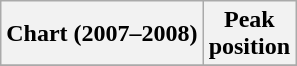<table class="wikitable plainrowheaders" style="text-align:center">
<tr>
<th scope="col">Chart (2007–2008)</th>
<th scope="col">Peak<br>position</th>
</tr>
<tr>
</tr>
</table>
